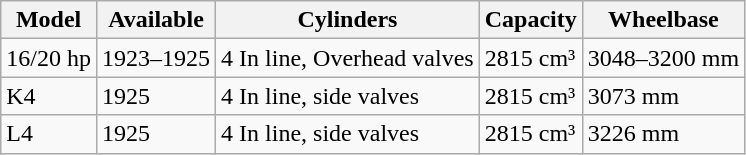<table class="wikitable">
<tr>
<th>Model</th>
<th>Available</th>
<th>Cylinders</th>
<th>Capacity</th>
<th>Wheelbase</th>
</tr>
<tr>
<td>16/20 hp</td>
<td>1923–1925</td>
<td>4 In line, Overhead valves</td>
<td>2815 cm³</td>
<td>3048–3200 mm</td>
</tr>
<tr>
<td>K4</td>
<td>1925</td>
<td>4 In line, side valves</td>
<td>2815 cm³</td>
<td>3073 mm</td>
</tr>
<tr>
<td>L4</td>
<td>1925</td>
<td>4 In line, side valves</td>
<td>2815 cm³</td>
<td>3226 mm</td>
</tr>
</table>
